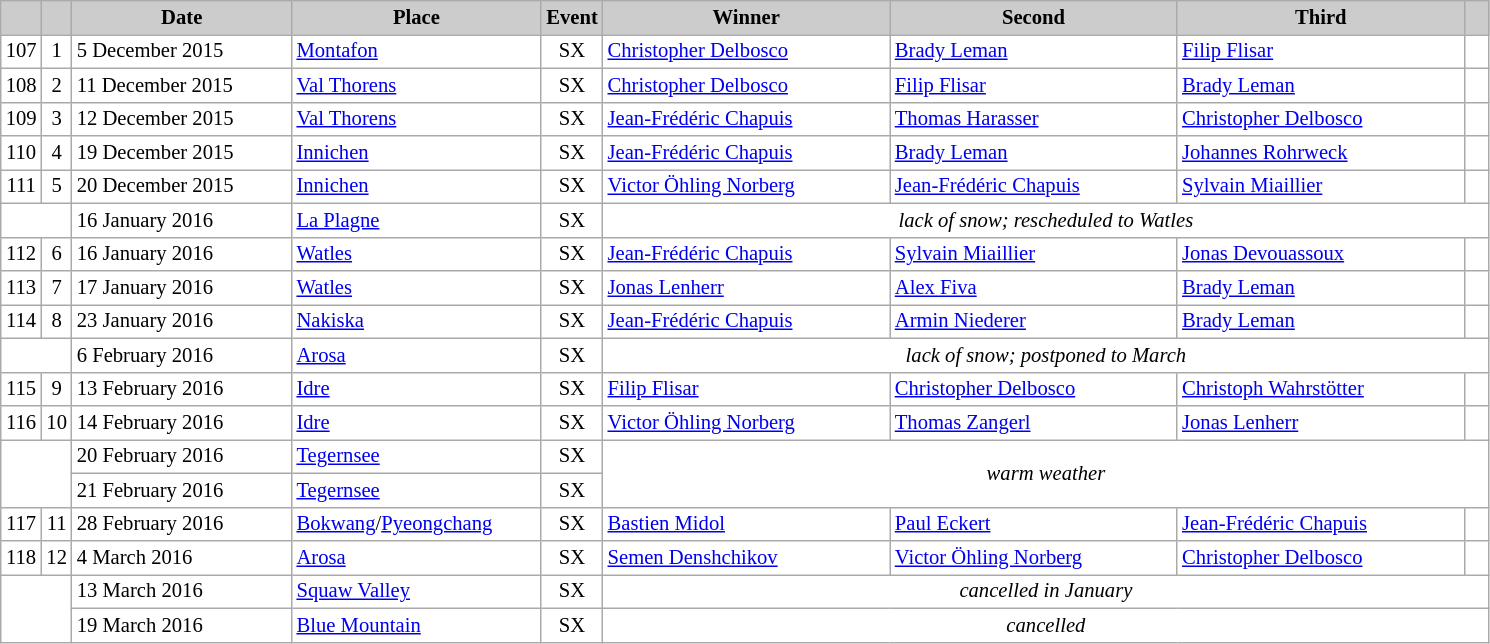<table class="wikitable plainrowheaders" style="background:#fff; font-size:86%; line-height:16px; border:grey solid 1px; border-collapse:collapse;">
<tr style="background:#ccc; text-align:center;">
<th scope="col" style="background:#ccc; width=20 px;"></th>
<th scope="col" style="background:#ccc; width=30 px;"></th>
<th scope="col" style="background:#ccc; width:140px;">Date</th>
<th scope="col" style="background:#ccc; width:160px;">Place</th>
<th scope="col" style="background:#ccc; width:15px;">Event</th>
<th scope="col" style="background:#ccc; width:185px;">Winner</th>
<th scope="col" style="background:#ccc; width:185px;">Second</th>
<th scope="col" style="background:#ccc; width:185px;">Third</th>
<th scope="col" style="background:#ccc; width:10px;"></th>
</tr>
<tr>
<td align=center>107</td>
<td align=center>1</td>
<td>5 December 2015</td>
<td> <a href='#'>Montafon</a></td>
<td align=center>SX</td>
<td> <a href='#'>Christopher Delbosco</a></td>
<td> <a href='#'>Brady Leman</a></td>
<td> <a href='#'>Filip Flisar</a></td>
<td></td>
</tr>
<tr>
<td align=center>108</td>
<td align=center>2</td>
<td>11 December 2015</td>
<td> <a href='#'>Val Thorens</a></td>
<td align=center>SX</td>
<td> <a href='#'>Christopher Delbosco</a></td>
<td> <a href='#'>Filip Flisar</a></td>
<td> <a href='#'>Brady Leman</a></td>
<td></td>
</tr>
<tr>
<td align=center>109</td>
<td align=center>3</td>
<td>12 December 2015</td>
<td> <a href='#'>Val Thorens</a></td>
<td align=center>SX</td>
<td> <a href='#'>Jean-Frédéric Chapuis</a></td>
<td> <a href='#'>Thomas Harasser</a></td>
<td> <a href='#'>Christopher Delbosco</a></td>
<td></td>
</tr>
<tr>
<td align=center>110</td>
<td align=center>4</td>
<td>19 December 2015</td>
<td> <a href='#'>Innichen</a></td>
<td align=center>SX</td>
<td> <a href='#'>Jean-Frédéric Chapuis</a></td>
<td> <a href='#'>Brady Leman</a></td>
<td> <a href='#'>Johannes Rohrweck</a></td>
<td></td>
</tr>
<tr>
<td align=center>111</td>
<td align=center>5</td>
<td>20 December 2015</td>
<td> <a href='#'>Innichen</a></td>
<td align=center>SX</td>
<td> <a href='#'>Victor Öhling Norberg</a></td>
<td> <a href='#'>Jean-Frédéric Chapuis</a></td>
<td> <a href='#'>Sylvain Miaillier</a></td>
<td></td>
</tr>
<tr>
<td colspan=2></td>
<td>16 January 2016</td>
<td> <a href='#'>La Plagne</a></td>
<td align=center>SX</td>
<td colspan=4 align=center><em>lack of snow; rescheduled to Watles</em></td>
</tr>
<tr>
<td align=center>112</td>
<td align=center>6</td>
<td>16 January 2016</td>
<td> <a href='#'>Watles</a></td>
<td align=center>SX</td>
<td> <a href='#'>Jean-Frédéric Chapuis</a></td>
<td> <a href='#'>Sylvain Miaillier</a></td>
<td> <a href='#'>Jonas Devouassoux</a></td>
<td></td>
</tr>
<tr>
<td align=center>113</td>
<td align=center>7</td>
<td>17 January 2016<small></small></td>
<td> <a href='#'>Watles</a></td>
<td align=center>SX</td>
<td> <a href='#'>Jonas Lenherr</a></td>
<td> <a href='#'>Alex Fiva</a></td>
<td> <a href='#'>Brady Leman</a></td>
<td></td>
</tr>
<tr>
<td align=center>114</td>
<td align=center>8</td>
<td>23 January 2016</td>
<td> <a href='#'>Nakiska</a></td>
<td align=center>SX</td>
<td> <a href='#'>Jean-Frédéric Chapuis</a></td>
<td> <a href='#'>Armin Niederer</a></td>
<td> <a href='#'>Brady Leman</a></td>
<td></td>
</tr>
<tr>
<td colspan=2></td>
<td>6 February 2016</td>
<td> <a href='#'>Arosa</a></td>
<td align=center>SX</td>
<td align=center colspan=4><em>lack of snow; postponed to March</em></td>
</tr>
<tr>
<td align=center>115</td>
<td align=center>9</td>
<td>13 February 2016</td>
<td> <a href='#'>Idre</a></td>
<td align=center>SX</td>
<td> <a href='#'>Filip Flisar</a></td>
<td> <a href='#'>Christopher Delbosco</a></td>
<td> <a href='#'>Christoph Wahrstötter</a></td>
<td></td>
</tr>
<tr>
<td align=center>116</td>
<td align=center>10</td>
<td>14 February 2016</td>
<td> <a href='#'>Idre</a></td>
<td align=center>SX</td>
<td> <a href='#'>Victor Öhling Norberg</a></td>
<td> <a href='#'>Thomas Zangerl</a></td>
<td> <a href='#'>Jonas Lenherr</a></td>
<td></td>
</tr>
<tr>
<td rowspan=2 colspan=2></td>
<td>20 February 2016</td>
<td> <a href='#'>Tegernsee</a></td>
<td align=center>SX</td>
<td align=center colspan=4 rowspan=2><em>warm weather</em></td>
</tr>
<tr>
<td>21 February 2016</td>
<td> <a href='#'>Tegernsee</a></td>
<td align=center>SX</td>
</tr>
<tr>
<td align=center>117</td>
<td align=center>11</td>
<td>28 February 2016</td>
<td> <a href='#'>Bokwang</a>/<a href='#'>Pyeongchang</a></td>
<td align=center>SX</td>
<td> <a href='#'>Bastien Midol</a></td>
<td> <a href='#'>Paul Eckert</a></td>
<td> <a href='#'>Jean-Frédéric Chapuis</a></td>
<td></td>
</tr>
<tr>
<td align=center>118</td>
<td align=center>12</td>
<td>4 March 2016<small></small></td>
<td> <a href='#'>Arosa</a></td>
<td align=center>SX</td>
<td> <a href='#'>Semen Denshchikov</a></td>
<td> <a href='#'>Victor Öhling Norberg</a></td>
<td> <a href='#'>Christopher Delbosco</a></td>
<td></td>
</tr>
<tr>
<td colspan=2 rowspan=2></td>
<td>13 March 2016</td>
<td> <a href='#'>Squaw Valley</a></td>
<td align=center>SX</td>
<td colspan=4 align=center><em>cancelled in January</em></td>
</tr>
<tr>
<td>19 March 2016</td>
<td> <a href='#'>Blue Mountain</a></td>
<td align=center>SX</td>
<td colspan=4 align=center><em>cancelled</em></td>
</tr>
</table>
